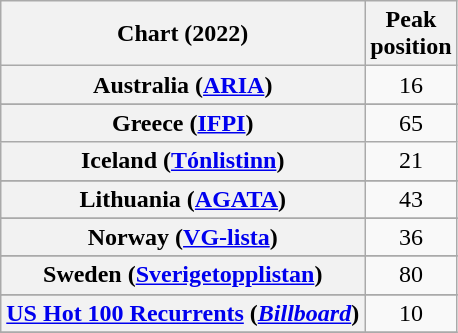<table class="wikitable sortable plainrowheaders" style="text-align:center">
<tr>
<th scope="col">Chart (2022)</th>
<th scope="col">Peak<br>position</th>
</tr>
<tr>
<th scope="row">Australia (<a href='#'>ARIA</a>)</th>
<td>16</td>
</tr>
<tr>
</tr>
<tr>
</tr>
<tr>
</tr>
<tr>
</tr>
<tr>
<th scope="row">Greece (<a href='#'>IFPI</a>)</th>
<td>65</td>
</tr>
<tr>
<th scope="row">Iceland (<a href='#'>Tónlistinn</a>)</th>
<td>21</td>
</tr>
<tr>
</tr>
<tr>
<th scope="row">Lithuania (<a href='#'>AGATA</a>)</th>
<td>43</td>
</tr>
<tr>
</tr>
<tr>
<th scope="row">Norway (<a href='#'>VG-lista</a>)</th>
<td>36</td>
</tr>
<tr>
</tr>
<tr>
</tr>
<tr>
<th scope="row">Sweden (<a href='#'>Sverigetopplistan</a>)</th>
<td>80</td>
</tr>
<tr>
</tr>
<tr>
</tr>
<tr>
</tr>
<tr>
<th scope="row"><a href='#'>US Hot 100 Recurrents</a> (<em><a href='#'>Billboard</a></em>)</th>
<td>10</td>
</tr>
<tr>
</tr>
</table>
